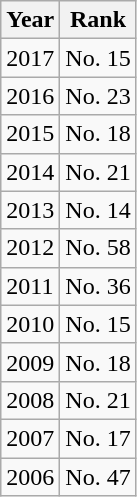<table class="wikitable">
<tr>
<th>Year</th>
<th>Rank</th>
</tr>
<tr>
<td>2017</td>
<td>No. 15</td>
</tr>
<tr>
<td>2016</td>
<td>No. 23</td>
</tr>
<tr>
<td>2015</td>
<td>No. 18</td>
</tr>
<tr>
<td>2014</td>
<td>No. 21</td>
</tr>
<tr>
<td>2013</td>
<td>No. 14</td>
</tr>
<tr>
<td>2012</td>
<td>No. 58</td>
</tr>
<tr>
<td>2011</td>
<td>No. 36</td>
</tr>
<tr>
<td>2010</td>
<td>No. 15</td>
</tr>
<tr>
<td>2009</td>
<td>No. 18</td>
</tr>
<tr>
<td>2008</td>
<td>No. 21</td>
</tr>
<tr>
<td>2007</td>
<td>No. 17</td>
</tr>
<tr>
<td>2006</td>
<td>No. 47</td>
</tr>
</table>
